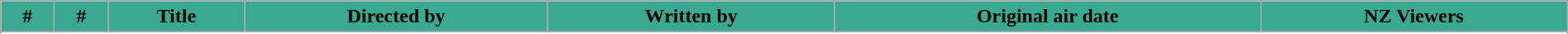<table class="wikitable plainrowheaders" width="100%" style="margin-right: 0;">
<tr>
<th style="background-color: #3BA991; color:#000000;">#</th>
<th style="background-color: #3BA991; color:#000000;">#</th>
<th style="background-color: #3BA991; color:#000000;">Title</th>
<th style="background-color: #3BA991; color:#000000;">Directed by</th>
<th style="background-color: #3BA991; color:#000000;">Written by</th>
<th style="background-color: #3BA991; color:#000000;">Original air date</th>
<th style="background-color: #3BA991; color:#000000;">NZ Viewers</th>
</tr>
<tr>
</tr>
<tr>
</tr>
<tr>
</tr>
<tr>
</tr>
<tr>
</tr>
<tr>
</tr>
<tr>
</tr>
</table>
